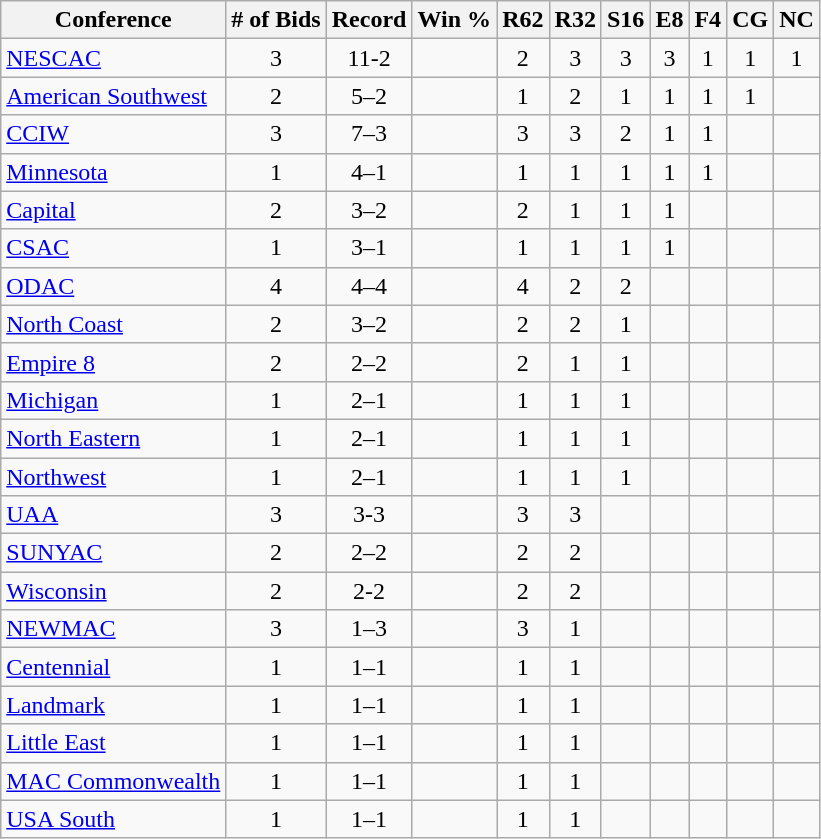<table class="wikitable sortable">
<tr>
<th>Conference</th>
<th># of Bids</th>
<th>Record</th>
<th>Win %</th>
<th>R62</th>
<th>R32</th>
<th>S16</th>
<th>E8</th>
<th>F4</th>
<th>CG</th>
<th>NC</th>
</tr>
<tr style="text-align:center;">
<td align="left"><a href='#'>NESCAC</a></td>
<td>3</td>
<td>11-2</td>
<td></td>
<td>2</td>
<td>3</td>
<td>3</td>
<td>3</td>
<td>1</td>
<td>1</td>
<td>1</td>
</tr>
<tr style="text-align:center;">
<td align="left"><a href='#'>American Southwest</a></td>
<td>2</td>
<td>5–2</td>
<td></td>
<td>1</td>
<td>2</td>
<td>1</td>
<td>1</td>
<td>1</td>
<td>1</td>
<td></td>
</tr>
<tr style="text-align:center;">
<td align="left"><a href='#'>CCIW</a></td>
<td>3</td>
<td>7–3</td>
<td></td>
<td>3</td>
<td>3</td>
<td>2</td>
<td>1</td>
<td>1</td>
<td></td>
<td></td>
</tr>
<tr style="text-align:center;">
<td align="left"><a href='#'>Minnesota</a></td>
<td>1</td>
<td>4–1</td>
<td></td>
<td>1</td>
<td>1</td>
<td>1</td>
<td>1</td>
<td>1</td>
<td></td>
<td></td>
</tr>
<tr style="text-align:center;">
<td align="left"><a href='#'>Capital</a></td>
<td>2</td>
<td>3–2</td>
<td></td>
<td>2</td>
<td>1</td>
<td>1</td>
<td>1</td>
<td></td>
<td></td>
<td></td>
</tr>
<tr style="text-align:center;">
<td align="left"><a href='#'>CSAC</a></td>
<td>1</td>
<td>3–1</td>
<td></td>
<td>1</td>
<td>1</td>
<td>1</td>
<td>1</td>
<td></td>
<td></td>
<td></td>
</tr>
<tr style="text-align:center;">
<td align="left"><a href='#'>ODAC</a></td>
<td>4</td>
<td>4–4</td>
<td></td>
<td>4</td>
<td>2</td>
<td>2</td>
<td></td>
<td></td>
<td></td>
<td></td>
</tr>
<tr style="text-align:center;">
<td align="left"><a href='#'>North Coast</a></td>
<td>2</td>
<td>3–2</td>
<td></td>
<td>2</td>
<td>2</td>
<td>1</td>
<td></td>
<td></td>
<td></td>
<td></td>
</tr>
<tr style="text-align:center;">
<td align="left"><a href='#'>Empire 8</a></td>
<td>2</td>
<td>2–2</td>
<td></td>
<td>2</td>
<td>1</td>
<td>1</td>
<td></td>
<td></td>
<td></td>
<td></td>
</tr>
<tr style="text-align:center;">
<td align="left"><a href='#'>Michigan</a></td>
<td>1</td>
<td>2–1</td>
<td></td>
<td>1</td>
<td>1</td>
<td>1</td>
<td></td>
<td></td>
<td></td>
<td></td>
</tr>
<tr style="text-align:center;">
<td align="left"><a href='#'>North Eastern</a></td>
<td>1</td>
<td>2–1</td>
<td></td>
<td>1</td>
<td>1</td>
<td>1</td>
<td></td>
<td></td>
<td></td>
<td></td>
</tr>
<tr style="text-align:center;">
<td align="left"><a href='#'>Northwest</a></td>
<td>1</td>
<td>2–1</td>
<td></td>
<td>1</td>
<td>1</td>
<td>1</td>
<td></td>
<td></td>
<td></td>
<td></td>
</tr>
<tr style="text-align:center;">
<td align="left"><a href='#'>UAA</a></td>
<td>3</td>
<td>3-3</td>
<td></td>
<td>3</td>
<td>3</td>
<td></td>
<td></td>
<td></td>
<td></td>
<td></td>
</tr>
<tr style="text-align:center;">
<td align="left"><a href='#'>SUNYAC</a></td>
<td>2</td>
<td>2–2</td>
<td></td>
<td>2</td>
<td>2</td>
<td></td>
<td></td>
<td></td>
<td></td>
<td></td>
</tr>
<tr style="text-align:center;">
<td align="left"><a href='#'>Wisconsin</a></td>
<td>2</td>
<td>2-2</td>
<td></td>
<td>2</td>
<td>2</td>
<td></td>
<td></td>
<td></td>
<td></td>
<td></td>
</tr>
<tr style="text-align:center;">
<td align="left"><a href='#'>NEWMAC</a></td>
<td>3</td>
<td>1–3</td>
<td></td>
<td>3</td>
<td>1</td>
<td></td>
<td></td>
<td></td>
<td></td>
<td></td>
</tr>
<tr style="text-align:center;">
<td align="left"><a href='#'>Centennial</a></td>
<td>1</td>
<td>1–1</td>
<td></td>
<td>1</td>
<td>1</td>
<td></td>
<td></td>
<td></td>
<td></td>
<td></td>
</tr>
<tr style="text-align:center;">
<td align="left"><a href='#'>Landmark</a></td>
<td>1</td>
<td>1–1</td>
<td></td>
<td>1</td>
<td>1</td>
<td></td>
<td></td>
<td></td>
<td></td>
<td></td>
</tr>
<tr style="text-align:center;">
<td align="left"><a href='#'>Little East</a></td>
<td>1</td>
<td>1–1</td>
<td></td>
<td>1</td>
<td>1</td>
<td></td>
<td></td>
<td></td>
<td></td>
<td></td>
</tr>
<tr style="text-align:center;">
<td align="left"><a href='#'>MAC Commonwealth</a></td>
<td>1</td>
<td>1–1</td>
<td></td>
<td>1</td>
<td>1</td>
<td></td>
<td></td>
<td></td>
<td></td>
<td></td>
</tr>
<tr style="text-align:center;">
<td align="left"><a href='#'>USA South</a></td>
<td>1</td>
<td>1–1</td>
<td></td>
<td>1</td>
<td>1</td>
<td></td>
<td></td>
<td></td>
<td></td>
<td></td>
</tr>
</table>
